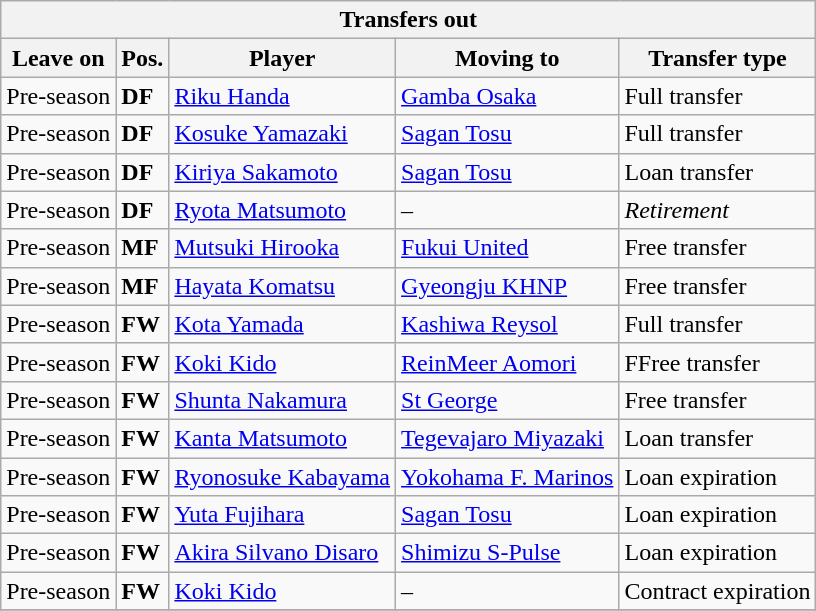<table class="wikitable sortable" style=“text-align:left;>
<tr>
<th colspan="5">Transfers out</th>
</tr>
<tr>
<th>Leave on</th>
<th>Pos.</th>
<th>Player</th>
<th>Moving to</th>
<th>Transfer type</th>
</tr>
<tr>
<td>Pre-season</td>
<td><strong>DF</strong></td>
<td> <a href='#'>Riku Handa</a></td>
<td> <a href='#'>Gamba Osaka</a></td>
<td>Full transfer</td>
</tr>
<tr>
<td>Pre-season</td>
<td><strong>DF</strong></td>
<td> <a href='#'>Kosuke Yamazaki</a></td>
<td> <a href='#'>Sagan Tosu</a></td>
<td>Full transfer</td>
</tr>
<tr>
<td>Pre-season</td>
<td><strong>DF</strong></td>
<td> <a href='#'>Kiriya Sakamoto</a></td>
<td> <a href='#'>Sagan Tosu</a></td>
<td>Loan transfer</td>
</tr>
<tr>
<td>Pre-season</td>
<td><strong>DF</strong></td>
<td> <a href='#'>Ryota Matsumoto</a></td>
<td>–</td>
<td><em>Retirement</em></td>
</tr>
<tr>
<td>Pre-season</td>
<td><strong>MF</strong></td>
<td> <a href='#'>Mutsuki Hirooka</a></td>
<td> <a href='#'>Fukui United</a></td>
<td>Free transfer</td>
</tr>
<tr>
<td>Pre-season</td>
<td><strong>MF</strong></td>
<td> <a href='#'>Hayata Komatsu</a></td>
<td> <a href='#'>Gyeongju KHNP</a></td>
<td>Free transfer</td>
</tr>
<tr>
<td>Pre-season</td>
<td><strong>FW</strong></td>
<td> <a href='#'>Kota Yamada</a></td>
<td> <a href='#'>Kashiwa Reysol</a></td>
<td>Full transfer</td>
</tr>
<tr>
<td>Pre-season</td>
<td><strong>FW</strong></td>
<td> <a href='#'>Koki Kido</a></td>
<td> <a href='#'>ReinMeer Aomori</a></td>
<td>FFree transfer</td>
</tr>
<tr>
<td>Pre-season</td>
<td><strong>FW</strong></td>
<td> <a href='#'>Shunta Nakamura</a></td>
<td> <a href='#'>St George</a></td>
<td>Free transfer</td>
</tr>
<tr>
<td>Pre-season</td>
<td><strong>FW</strong></td>
<td> <a href='#'>Kanta Matsumoto</a></td>
<td> <a href='#'>Tegevajaro Miyazaki</a></td>
<td>Loan transfer</td>
</tr>
<tr>
<td>Pre-season</td>
<td><strong>FW</strong></td>
<td> <a href='#'>Ryonosuke Kabayama</a></td>
<td> <a href='#'>Yokohama F. Marinos</a></td>
<td>Loan expiration</td>
</tr>
<tr>
<td>Pre-season</td>
<td><strong>FW</strong></td>
<td> <a href='#'>Yuta Fujihara</a></td>
<td> <a href='#'>Sagan Tosu</a></td>
<td>Loan expiration</td>
</tr>
<tr>
<td>Pre-season</td>
<td><strong>FW</strong></td>
<td> <a href='#'>Akira Silvano Disaro</a></td>
<td> <a href='#'>Shimizu S-Pulse</a></td>
<td>Loan expiration</td>
</tr>
<tr>
<td>Pre-season</td>
<td><strong>FW</strong></td>
<td> <a href='#'>Koki Kido</a></td>
<td>–</td>
<td>Contract expiration</td>
</tr>
<tr>
</tr>
</table>
